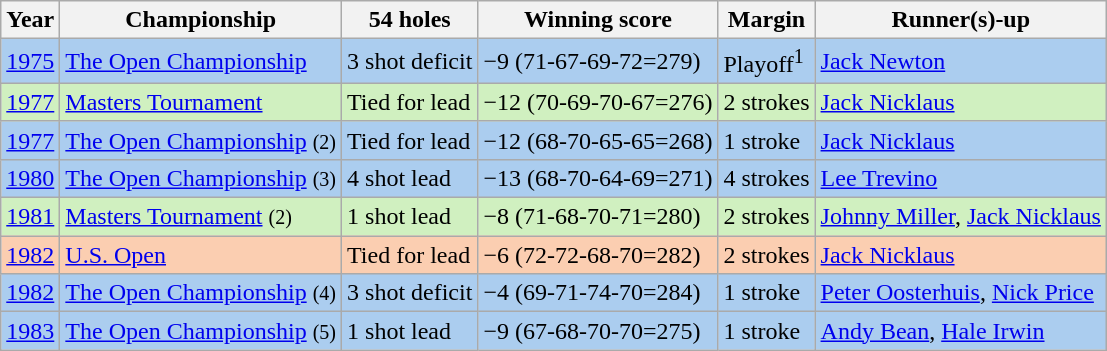<table class="wikitable">
<tr>
<th>Year</th>
<th>Championship</th>
<th>54 holes</th>
<th>Winning score</th>
<th>Margin</th>
<th>Runner(s)-up</th>
</tr>
<tr style="background:#abcdef;">
<td align=center><a href='#'>1975</a></td>
<td><a href='#'>The Open Championship</a></td>
<td>3 shot deficit</td>
<td>−9 (71-67-69-72=279)</td>
<td>Playoff<sup>1</sup></td>
<td> <a href='#'>Jack Newton</a></td>
</tr>
<tr style="background:#d0f0c0;">
<td align=center><a href='#'>1977</a></td>
<td><a href='#'>Masters Tournament</a></td>
<td>Tied for lead</td>
<td>−12 (70-69-70-67=276)</td>
<td>2 strokes</td>
<td> <a href='#'>Jack Nicklaus</a></td>
</tr>
<tr style="background:#abcdef;">
<td align=center><a href='#'>1977</a></td>
<td><a href='#'>The Open Championship</a> <small>(2)</small></td>
<td>Tied for lead</td>
<td>−12 (68-70-65-65=268)</td>
<td>1 stroke</td>
<td> <a href='#'>Jack Nicklaus</a></td>
</tr>
<tr style="background:#abcdef;">
<td align=center><a href='#'>1980</a></td>
<td><a href='#'>The Open Championship</a> <small>(3)</small></td>
<td>4 shot lead</td>
<td>−13 (68-70-64-69=271)</td>
<td>4 strokes</td>
<td> <a href='#'>Lee Trevino</a></td>
</tr>
<tr style="background:#d0f0c0;">
<td align=center><a href='#'>1981</a></td>
<td><a href='#'>Masters Tournament</a> <small>(2)</small></td>
<td>1 shot lead</td>
<td>−8 (71-68-70-71=280)</td>
<td>2 strokes</td>
<td> <a href='#'>Johnny Miller</a>,  <a href='#'>Jack Nicklaus</a></td>
</tr>
<tr style="background:#fbceb1;">
<td align=center><a href='#'>1982</a></td>
<td><a href='#'>U.S. Open</a></td>
<td>Tied for lead</td>
<td>−6 (72-72-68-70=282)</td>
<td>2 strokes</td>
<td> <a href='#'>Jack Nicklaus</a></td>
</tr>
<tr style="background:#abcdef;">
<td align=center><a href='#'>1982</a></td>
<td><a href='#'>The Open Championship</a> <small>(4)</small></td>
<td>3 shot deficit</td>
<td>−4 (69-71-74-70=284)</td>
<td>1 stroke</td>
<td> <a href='#'>Peter Oosterhuis</a>,  <a href='#'>Nick Price</a></td>
</tr>
<tr style="background:#abcdef;">
<td align=center><a href='#'>1983</a></td>
<td><a href='#'>The Open Championship</a> <small>(5)</small></td>
<td>1 shot lead</td>
<td>−9 (67-68-70-70=275)</td>
<td>1 stroke</td>
<td> <a href='#'>Andy Bean</a>,  <a href='#'>Hale Irwin</a></td>
</tr>
</table>
